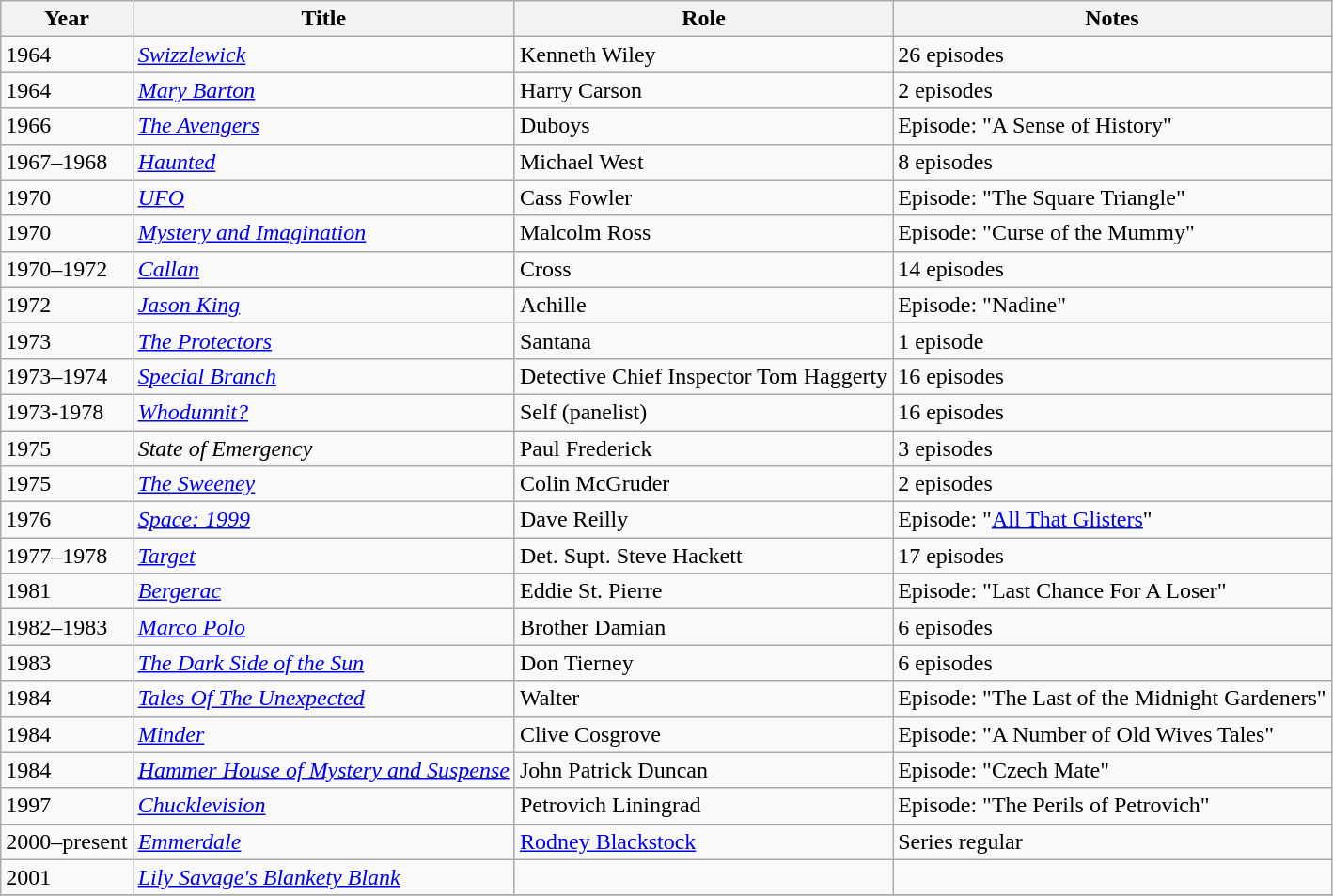<table class="wikitable sortable">
<tr>
<th>Year</th>
<th>Title</th>
<th>Role</th>
<th class = "unsortable">Notes</th>
</tr>
<tr>
<td>1964</td>
<td><em><a href='#'>Swizzlewick</a></em></td>
<td>Kenneth Wiley</td>
<td>26 episodes</td>
</tr>
<tr>
<td>1964</td>
<td><em><a href='#'>Mary Barton</a></em></td>
<td>Harry Carson</td>
<td>2 episodes</td>
</tr>
<tr>
<td>1966</td>
<td><em><a href='#'>The Avengers</a></em></td>
<td>Duboys</td>
<td>Episode: "A Sense of History"</td>
</tr>
<tr>
<td>1967–1968</td>
<td><em><a href='#'>Haunted</a></em></td>
<td>Michael West</td>
<td>8 episodes</td>
</tr>
<tr>
<td>1970</td>
<td><em><a href='#'>UFO</a></em></td>
<td>Cass Fowler</td>
<td>Episode: "The Square Triangle"</td>
</tr>
<tr>
<td>1970</td>
<td><em><a href='#'>Mystery and Imagination</a></em></td>
<td>Malcolm Ross</td>
<td>Episode: "Curse of the Mummy"</td>
</tr>
<tr>
<td>1970–1972</td>
<td><em><a href='#'>Callan</a></em></td>
<td>Cross</td>
<td>14 episodes</td>
</tr>
<tr>
<td>1972</td>
<td><em><a href='#'>Jason King</a></em></td>
<td>Achille</td>
<td>Episode: "Nadine"</td>
</tr>
<tr>
<td>1973</td>
<td><em><a href='#'>The Protectors</a></em></td>
<td>Santana</td>
<td>1 episode</td>
</tr>
<tr>
<td>1973–1974</td>
<td><em><a href='#'>Special Branch</a></em></td>
<td>Detective Chief Inspector Tom Haggerty</td>
<td>16 episodes</td>
</tr>
<tr>
<td>1973-1978</td>
<td><em><a href='#'>Whodunnit?</a></em></td>
<td>Self (panelist)</td>
<td>16 episodes</td>
</tr>
<tr>
<td>1975</td>
<td><em>State of Emergency</em></td>
<td>Paul Frederick</td>
<td>3 episodes</td>
</tr>
<tr>
<td>1975</td>
<td><em><a href='#'>The Sweeney</a></em></td>
<td>Colin McGruder</td>
<td>2 episodes</td>
</tr>
<tr>
<td>1976</td>
<td><em><a href='#'>Space: 1999</a></em></td>
<td>Dave Reilly</td>
<td>Episode: "<a href='#'>All That Glisters</a>"</td>
</tr>
<tr>
<td>1977–1978</td>
<td><em><a href='#'>Target</a></em></td>
<td>Det. Supt. Steve Hackett</td>
<td>17 episodes</td>
</tr>
<tr>
<td>1981</td>
<td><em><a href='#'>Bergerac</a></em></td>
<td>Eddie St. Pierre</td>
<td>Episode: "Last Chance For A Loser"</td>
</tr>
<tr>
<td>1982–1983</td>
<td><em><a href='#'>Marco Polo</a></em></td>
<td>Brother Damian</td>
<td>6 episodes</td>
</tr>
<tr>
<td>1983</td>
<td><em><a href='#'>The Dark Side of the Sun</a></em></td>
<td>Don Tierney</td>
<td>6 episodes</td>
</tr>
<tr>
<td>1984</td>
<td><em><a href='#'>Tales Of The Unexpected</a></em></td>
<td>Walter</td>
<td>Episode: "The Last of the Midnight Gardeners"</td>
</tr>
<tr>
<td>1984</td>
<td><em><a href='#'>Minder</a></em></td>
<td>Clive Cosgrove</td>
<td>Episode: "A Number of Old Wives Tales"</td>
</tr>
<tr>
<td>1984</td>
<td><em><a href='#'>Hammer House of Mystery and Suspense</a></em></td>
<td>John Patrick Duncan</td>
<td>Episode: "Czech Mate"</td>
</tr>
<tr>
<td>1997</td>
<td><em><a href='#'>Chucklevision</a></em></td>
<td>Petrovich Liningrad</td>
<td>Episode: "The Perils of Petrovich"</td>
</tr>
<tr>
<td>2000–present</td>
<td><em><a href='#'>Emmerdale</a></em></td>
<td><a href='#'>Rodney Blackstock</a></td>
<td>Series regular</td>
</tr>
<tr>
<td>2001</td>
<td><em><a href='#'>Lily Savage's Blankety Blank</a></em></td>
<td></td>
<td></td>
</tr>
<tr>
</tr>
</table>
